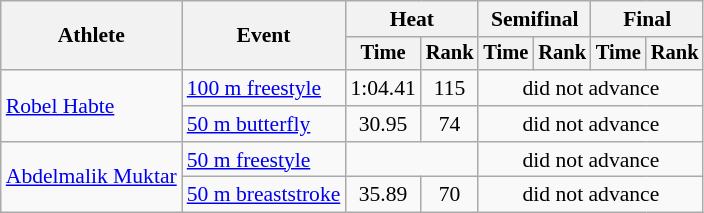<table class=wikitable style="font-size:90%">
<tr>
<th rowspan="2">Athlete</th>
<th rowspan="2">Event</th>
<th colspan="2">Heat</th>
<th colspan="2">Semifinal</th>
<th colspan="2">Final</th>
</tr>
<tr style="font-size:95%">
<th>Time</th>
<th>Rank</th>
<th>Time</th>
<th>Rank</th>
<th>Time</th>
<th>Rank</th>
</tr>
<tr align=center>
<td align=left rowspan=2><a href='#'>Robel Habte</a></td>
<td align=left><a href='#'>100 m freestyle</a></td>
<td>1:04.41</td>
<td>115</td>
<td colspan=4>did not advance</td>
</tr>
<tr align=center>
<td align=left><a href='#'>50 m butterfly</a></td>
<td>30.95</td>
<td>74</td>
<td colspan=4>did not advance</td>
</tr>
<tr align=center>
<td align=left rowspan=2><a href='#'>Abdelmalik Muktar</a></td>
<td align=left><a href='#'>50 m freestyle</a></td>
<td colspan=2></td>
<td colspan=4>did not advance</td>
</tr>
<tr align=center>
<td align=left><a href='#'>50 m breaststroke</a></td>
<td>35.89</td>
<td>70</td>
<td colspan=4>did not advance</td>
</tr>
</table>
